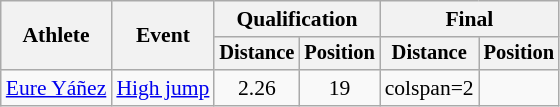<table class=wikitable style=font-size:90%>
<tr>
<th rowspan=2>Athlete</th>
<th rowspan=2>Event</th>
<th colspan=2>Qualification</th>
<th colspan=2>Final</th>
</tr>
<tr style=font-size:95%>
<th>Distance</th>
<th>Position</th>
<th>Distance</th>
<th>Position</th>
</tr>
<tr align=center>
<td align=left><a href='#'>Eure Yáñez</a></td>
<td align=left><a href='#'>High jump</a></td>
<td>2.26</td>
<td>19</td>
<td>colspan=2 </td>
</tr>
</table>
